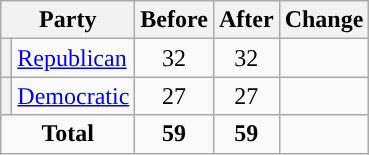<table class="wikitable" style="text-align:center;">
<tr>
<th colspan="2">Party</th>
<th>Before</th>
<th>After</th>
<th>Change</th>
</tr>
<tr>
<th style="background-color:"></th>
<td style="text-align:left;"><a href='#'>Republican</a></td>
<td>32</td>
<td>32</td>
<td></td>
</tr>
<tr>
<th style="background-color:"></th>
<td style="text-align:left;"><a href='#'>Democratic</a></td>
<td>27</td>
<td>27</td>
<td></td>
</tr>
<tr>
<td colspan="2"><strong>Total</strong></td>
<td><strong>59</strong></td>
<td><strong>59</strong></td>
<td></td>
</tr>
</table>
